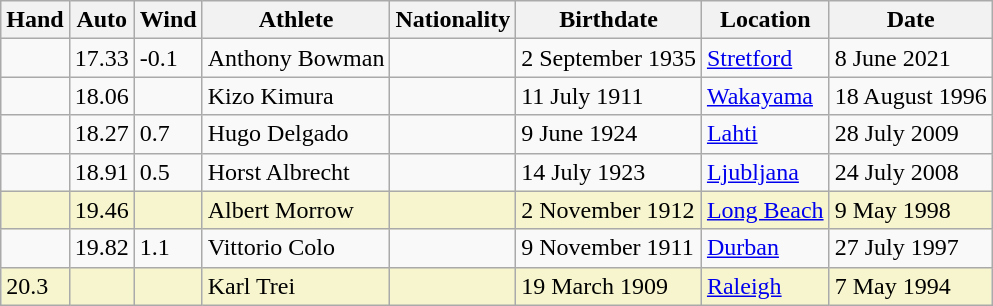<table class="wikitable">
<tr>
<th>Hand</th>
<th>Auto</th>
<th>Wind</th>
<th>Athlete</th>
<th>Nationality</th>
<th>Birthdate</th>
<th>Location</th>
<th>Date</th>
</tr>
<tr>
<td></td>
<td>17.33</td>
<td>-0.1</td>
<td>Anthony Bowman</td>
<td></td>
<td>2 September 1935</td>
<td><a href='#'>Stretford</a></td>
<td>8 June 2021</td>
</tr>
<tr>
<td></td>
<td>18.06</td>
<td></td>
<td>Kizo Kimura</td>
<td></td>
<td>11 July 1911</td>
<td><a href='#'>Wakayama</a></td>
<td>18 August 1996</td>
</tr>
<tr>
<td></td>
<td>18.27</td>
<td>0.7</td>
<td>Hugo Delgado</td>
<td></td>
<td>9 June 1924</td>
<td><a href='#'>Lahti</a></td>
<td>28 July 2009</td>
</tr>
<tr>
<td></td>
<td>18.91</td>
<td>0.5</td>
<td>Horst Albrecht</td>
<td></td>
<td>14 July 1923</td>
<td><a href='#'>Ljubljana</a></td>
<td>24 July 2008</td>
</tr>
<tr bgcolor=#f6F5CE>
<td></td>
<td>19.46</td>
<td></td>
<td>Albert Morrow</td>
<td></td>
<td>2 November 1912</td>
<td><a href='#'>Long Beach</a></td>
<td>9 May 1998</td>
</tr>
<tr>
<td></td>
<td>19.82</td>
<td>1.1</td>
<td>Vittorio Colo</td>
<td></td>
<td>9 November 1911</td>
<td><a href='#'>Durban</a></td>
<td>27 July 1997</td>
</tr>
<tr bgcolor=#f6F5CE>
<td>20.3</td>
<td></td>
<td></td>
<td>Karl Trei</td>
<td></td>
<td>19 March 1909</td>
<td><a href='#'>Raleigh</a></td>
<td>7 May 1994</td>
</tr>
</table>
